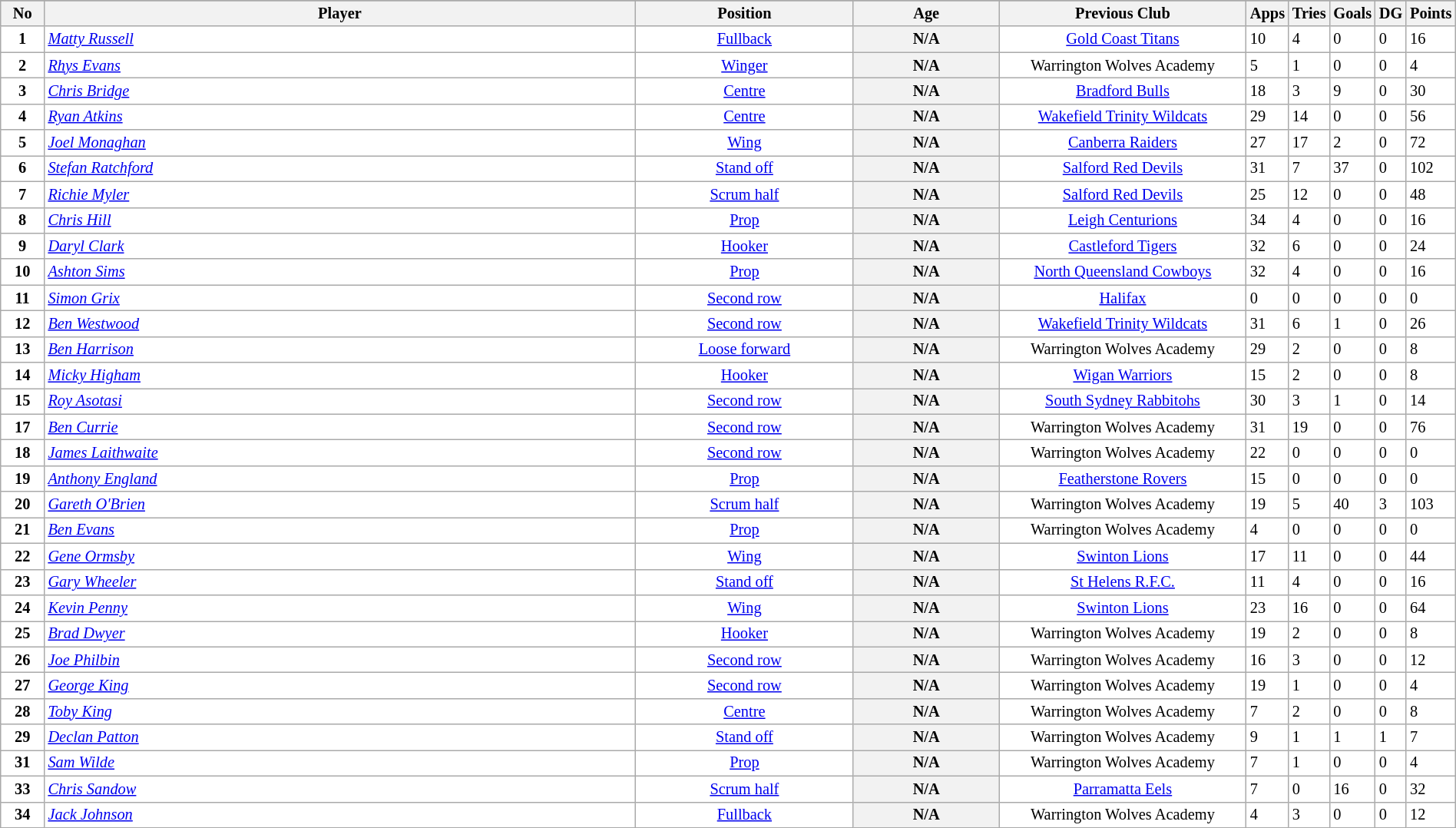<table class="wikitable sortable" width="100%" style="font-size:85%">
<tr bgcolor="#efefef">
</tr>
<tr bgcolor="#efefef">
<th width=3%>No</th>
<th !width=47%>Player</th>
<th width=15%>Position</th>
<th width=1%>Age</th>
<th width=17%>Previous Club</th>
<th width="20">Apps</th>
<th width="20">Tries</th>
<th width="20">Goals</th>
<th width="20">DG</th>
<th width="20">Points</th>
</tr>
<tr bgcolor=#FFFFFF>
<td align=center><strong>1</strong></td>
<td><em><a href='#'>Matty Russell</a></em></td>
<td align=center><a href='#'>Fullback</a></td>
<th width=10%>N/A</th>
<td align=center><a href='#'>Gold Coast Titans</a></td>
<td align=centre>10</td>
<td align=centre>4</td>
<td align=centre>0</td>
<td align=centre>0</td>
<td align=centre>16</td>
</tr>
<tr bgcolor=#FFFFFF>
<td align=center><strong>2</strong></td>
<td><em><a href='#'>Rhys Evans</a></em></td>
<td align=center><a href='#'>Winger</a></td>
<th width=10%>N/A</th>
<td align=center>Warrington Wolves Academy</td>
<td align=centre>5</td>
<td align=centre>1</td>
<td align=centre>0</td>
<td align=centre>0</td>
<td align=centre>4</td>
</tr>
<tr bgcolor=#FFFFFF>
<td align=center><strong>3</strong></td>
<td><em><a href='#'>Chris Bridge</a></em></td>
<td align=center><a href='#'>Centre</a></td>
<th width=10%>N/A</th>
<td align=center><a href='#'>Bradford Bulls</a></td>
<td align=centre>18</td>
<td align=centre>3</td>
<td align=centre>9</td>
<td align=centre>0</td>
<td align=centre>30</td>
</tr>
<tr bgcolor=#FFFFFF>
<td align=center><strong>4</strong></td>
<td><em><a href='#'>Ryan Atkins</a></em></td>
<td align=center><a href='#'>Centre</a></td>
<th width=10%>N/A</th>
<td align=center><a href='#'>Wakefield Trinity Wildcats</a></td>
<td align=centre>29</td>
<td align=centre>14</td>
<td align=centre>0</td>
<td align=centre>0</td>
<td align=centre>56</td>
</tr>
<tr bgcolor=#FFFFFF>
<td align=center><strong>5</strong></td>
<td><em><a href='#'>Joel Monaghan</a></em></td>
<td align=center><a href='#'>Wing</a></td>
<th width=10%>N/A</th>
<td align=center><a href='#'>Canberra Raiders</a></td>
<td align=centre>27</td>
<td align=centre>17</td>
<td align=centre>2</td>
<td align=centre>0</td>
<td align=centre>72</td>
</tr>
<tr bgcolor=#FFFFFF>
<td align=center><strong>6</strong></td>
<td><em><a href='#'>Stefan Ratchford</a></em></td>
<td align=center><a href='#'>Stand off</a></td>
<th width=10%>N/A</th>
<td align=center><a href='#'>Salford Red Devils</a></td>
<td align=centre>31</td>
<td align=centre>7</td>
<td align=centre>37</td>
<td align=centre>0</td>
<td align=centre>102</td>
</tr>
<tr bgcolor=#FFFFFF>
<td align=center><strong>7</strong></td>
<td><em><a href='#'>Richie Myler</a></em></td>
<td align=center><a href='#'>Scrum half</a></td>
<th width=10%>N/A</th>
<td align=center><a href='#'>Salford Red Devils</a></td>
<td align=centre>25</td>
<td align=centre>12</td>
<td align=centre>0</td>
<td align=centre>0</td>
<td align=centre>48</td>
</tr>
<tr bgcolor=#FFFFFF>
<td align=center><strong>8</strong></td>
<td><em><a href='#'>Chris Hill</a></em></td>
<td align=center><a href='#'>Prop</a></td>
<th width=10%>N/A</th>
<td align=center><a href='#'>Leigh Centurions</a></td>
<td align=centre>34</td>
<td align=centre>4</td>
<td align=centre>0</td>
<td align=centre>0</td>
<td align=centre>16</td>
</tr>
<tr bgcolor=#FFFFFF>
<td align=center><strong>9</strong></td>
<td><em><a href='#'>Daryl Clark</a></em></td>
<td align=center><a href='#'>Hooker</a></td>
<th width=10%>N/A</th>
<td align=center><a href='#'>Castleford Tigers</a></td>
<td align=centre>32</td>
<td align=centre>6</td>
<td align=centre>0</td>
<td align=centre>0</td>
<td align=centre>24</td>
</tr>
<tr bgcolor=#FFFFFF>
<td align=center><strong>10</strong></td>
<td><em><a href='#'>Ashton Sims</a></em></td>
<td align=center><a href='#'>Prop</a></td>
<th width=10%>N/A</th>
<td align=center><a href='#'>North Queensland Cowboys</a></td>
<td align=centre>32</td>
<td align=centre>4</td>
<td align=centre>0</td>
<td align=centre>0</td>
<td align=centre>16</td>
</tr>
<tr bgcolor=#FFFFFF>
<td align=center><strong>11</strong></td>
<td><em><a href='#'>Simon Grix</a></em></td>
<td align=center><a href='#'>Second row</a></td>
<th width=10%>N/A</th>
<td align=center><a href='#'>Halifax</a></td>
<td align=centre>0</td>
<td align=centre>0</td>
<td align=centre>0</td>
<td align=centre>0</td>
<td align=centre>0</td>
</tr>
<tr bgcolor=#FFFFFF>
<td align=center><strong>12</strong></td>
<td><em><a href='#'>Ben Westwood</a></em></td>
<td align=center><a href='#'>Second row</a></td>
<th width=10%>N/A</th>
<td align=center><a href='#'>Wakefield Trinity Wildcats</a></td>
<td align=centre>31</td>
<td align=centre>6</td>
<td align=centre>1</td>
<td align=centre>0</td>
<td align=centre>26</td>
</tr>
<tr bgcolor=#FFFFFF>
<td align=center><strong>13</strong></td>
<td><em><a href='#'>Ben Harrison</a></em></td>
<td align=center><a href='#'>Loose forward</a></td>
<th width=10%>N/A</th>
<td align=center>Warrington Wolves Academy</td>
<td align=centre>29</td>
<td align=centre>2</td>
<td align=centre>0</td>
<td align=centre>0</td>
<td align=centre>8</td>
</tr>
<tr bgcolor=#FFFFFF>
<td align=center><strong>14</strong></td>
<td><em><a href='#'>Micky Higham</a></em></td>
<td align=center><a href='#'>Hooker</a></td>
<th width=10%>N/A</th>
<td align=center><a href='#'>Wigan Warriors</a></td>
<td align=centre>15</td>
<td align=centre>2</td>
<td align=centre>0</td>
<td align=centre>0</td>
<td align=centre>8</td>
</tr>
<tr bgcolor=#FFFFFF>
<td align=center><strong>15</strong></td>
<td><em><a href='#'>Roy Asotasi</a></em></td>
<td align=center><a href='#'>Second row</a></td>
<th width=10%>N/A</th>
<td align=center><a href='#'>South Sydney Rabbitohs</a></td>
<td align=centre>30</td>
<td align=centre>3</td>
<td align=centre>1</td>
<td align=centre>0</td>
<td align=centre>14</td>
</tr>
<tr bgcolor=#FFFFFF>
<td align=center><strong>17</strong></td>
<td><em><a href='#'>Ben Currie</a></em></td>
<td align=center><a href='#'>Second row</a></td>
<th width=10%>N/A</th>
<td align=center>Warrington Wolves Academy</td>
<td align=centre>31</td>
<td align=centre>19</td>
<td align=centre>0</td>
<td align=centre>0</td>
<td align=centre>76</td>
</tr>
<tr bgcolor=#FFFFFF>
<td align=center><strong>18</strong></td>
<td><em><a href='#'>James Laithwaite</a></em></td>
<td align=center><a href='#'>Second row</a></td>
<th width=10%>N/A</th>
<td align=center>Warrington Wolves Academy</td>
<td align=centre>22</td>
<td align=centre>0</td>
<td align=centre>0</td>
<td align=centre>0</td>
<td align=centre>0</td>
</tr>
<tr bgcolor=#FFFFFF>
<td align=center><strong>19</strong></td>
<td><em><a href='#'>Anthony England</a></em></td>
<td align=center><a href='#'>Prop</a></td>
<th width=10%>N/A</th>
<td align=center><a href='#'>Featherstone Rovers</a></td>
<td align=centre>15</td>
<td align=centre>0</td>
<td align=centre>0</td>
<td align=centre>0</td>
<td align=centre>0</td>
</tr>
<tr bgcolor=#FFFFFF>
<td align=center><strong>20</strong></td>
<td><em><a href='#'>Gareth O'Brien</a></em></td>
<td align=center><a href='#'>Scrum half</a></td>
<th width=10%>N/A</th>
<td align=center>Warrington Wolves Academy</td>
<td align=centre>19</td>
<td align=centre>5</td>
<td align=centre>40</td>
<td align=centre>3</td>
<td align=centre>103</td>
</tr>
<tr bgcolor=#FFFFFF>
<td align=center><strong>21</strong></td>
<td><em><a href='#'>Ben Evans</a></em></td>
<td align=center><a href='#'>Prop</a></td>
<th width=10%>N/A</th>
<td align=center>Warrington Wolves Academy</td>
<td align=centre>4</td>
<td align=centre>0</td>
<td align=centre>0</td>
<td align=centre>0</td>
<td align=centre>0</td>
</tr>
<tr bgcolor=#FFFFFF>
<td align=center><strong>22</strong></td>
<td><em><a href='#'>Gene Ormsby</a></em></td>
<td align=center><a href='#'>Wing</a></td>
<th width=10%>N/A</th>
<td align=center><a href='#'>Swinton Lions</a></td>
<td align=centre>17</td>
<td align=centre>11</td>
<td align=centre>0</td>
<td align=centre>0</td>
<td align=centre>44</td>
</tr>
<tr bgcolor=#FFFFFF>
<td align=center><strong>23</strong></td>
<td><em><a href='#'>Gary Wheeler</a></em></td>
<td align=center><a href='#'>Stand off</a></td>
<th width=10%>N/A</th>
<td align=center><a href='#'>St Helens R.F.C.</a></td>
<td align=centre>11</td>
<td align=centre>4</td>
<td align=centre>0</td>
<td align=centre>0</td>
<td align=centre>16</td>
</tr>
<tr bgcolor=#FFFFFF>
<td align=center><strong>24</strong></td>
<td><em><a href='#'>Kevin Penny</a></em></td>
<td align=center><a href='#'>Wing</a></td>
<th width=10%>N/A</th>
<td align=center><a href='#'>Swinton Lions</a></td>
<td align=centre>23</td>
<td align=centre>16</td>
<td align=centre>0</td>
<td align=centre>0</td>
<td align=centre>64</td>
</tr>
<tr bgcolor=#FFFFFF>
<td align=center><strong>25</strong></td>
<td><em><a href='#'>Brad Dwyer</a></em></td>
<td align=center><a href='#'>Hooker</a></td>
<th width=10%>N/A</th>
<td align=center>Warrington Wolves Academy</td>
<td align=centre>19</td>
<td align=centre>2</td>
<td align=centre>0</td>
<td align=centre>0</td>
<td align=centre>8</td>
</tr>
<tr bgcolor=#FFFFFF>
<td align=center><strong>26</strong></td>
<td><em><a href='#'>Joe Philbin</a></em></td>
<td align=center><a href='#'>Second row</a></td>
<th width=10%>N/A</th>
<td align=center>Warrington Wolves Academy</td>
<td align=centre>16</td>
<td align=centre>3</td>
<td align=centre>0</td>
<td align=centre>0</td>
<td align=centre>12</td>
</tr>
<tr bgcolor=#FFFFFF>
<td align=center><strong>27</strong></td>
<td><em><a href='#'>George King</a></em></td>
<td align=center><a href='#'>Second row</a></td>
<th width=10%>N/A</th>
<td align=center>Warrington Wolves Academy</td>
<td align=centre>19</td>
<td align=centre>1</td>
<td align=centre>0</td>
<td align=centre>0</td>
<td align=centre>4</td>
</tr>
<tr bgcolor=#FFFFFF>
<td align=center><strong>28</strong></td>
<td><em><a href='#'>Toby King</a></em></td>
<td align=center><a href='#'>Centre</a></td>
<th width=10%>N/A</th>
<td align=center>Warrington Wolves Academy</td>
<td align=centre>7</td>
<td align=centre>2</td>
<td align=centre>0</td>
<td align=centre>0</td>
<td align=centre>8</td>
</tr>
<tr bgcolor=#FFFFFF>
<td align=center><strong>29</strong></td>
<td><em><a href='#'>Declan Patton</a></em></td>
<td align=center><a href='#'>Stand off</a></td>
<th width=10%>N/A</th>
<td align=center>Warrington Wolves Academy</td>
<td align=centre>9</td>
<td align=centre>1</td>
<td align=centre>1</td>
<td align=centre>1</td>
<td align=centre>7</td>
</tr>
<tr bgcolor=#FFFFFF>
<td align=center><strong>31</strong></td>
<td><em><a href='#'>Sam Wilde</a></em></td>
<td align=center><a href='#'>Prop</a></td>
<th width=10%>N/A</th>
<td align=center>Warrington Wolves Academy</td>
<td align=centre>7</td>
<td align=centre>1</td>
<td align=centre>0</td>
<td align=centre>0</td>
<td align=centre>4</td>
</tr>
<tr bgcolor=#FFFFFF>
<td align=center><strong>33</strong></td>
<td><em><a href='#'>Chris Sandow</a></em></td>
<td align=center><a href='#'>Scrum half</a></td>
<th width=10%>N/A</th>
<td align=center><a href='#'>Parramatta Eels</a></td>
<td align=centre>7</td>
<td align=centre>0</td>
<td align=centre>16</td>
<td align=centre>0</td>
<td align=centre>32</td>
</tr>
<tr bgcolor=#FFFFFF>
<td align=center><strong>34</strong></td>
<td><em><a href='#'>Jack Johnson</a></em></td>
<td align=center><a href='#'>Fullback</a></td>
<th width=10%>N/A</th>
<td align=center>Warrington Wolves Academy</td>
<td align=centre>4</td>
<td align=centre>3</td>
<td align=centre>0</td>
<td align=centre>0</td>
<td align=centre>12</td>
</tr>
</table>
